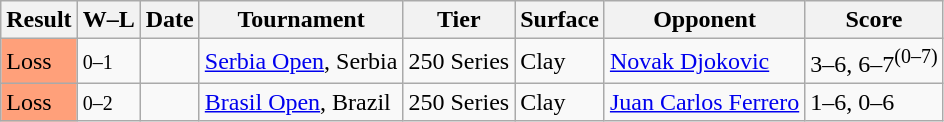<table class="sortable wikitable">
<tr>
<th>Result</th>
<th class="unsortable">W–L</th>
<th>Date</th>
<th>Tournament</th>
<th>Tier</th>
<th>Surface</th>
<th>Opponent</th>
<th class="unsortable">Score</th>
</tr>
<tr>
<td bgcolor=FFA07A>Loss</td>
<td><small>0–1</small></td>
<td><a href='#'></a></td>
<td><a href='#'>Serbia Open</a>, Serbia</td>
<td>250 Series</td>
<td>Clay</td>
<td> <a href='#'>Novak Djokovic</a></td>
<td>3–6, 6–7<sup>(0–7)</sup></td>
</tr>
<tr>
<td bgcolor=FFA07A>Loss</td>
<td><small>0–2</small></td>
<td><a href='#'></a></td>
<td><a href='#'>Brasil Open</a>, Brazil</td>
<td>250 Series</td>
<td>Clay</td>
<td> <a href='#'>Juan Carlos Ferrero</a></td>
<td>1–6, 0–6</td>
</tr>
</table>
